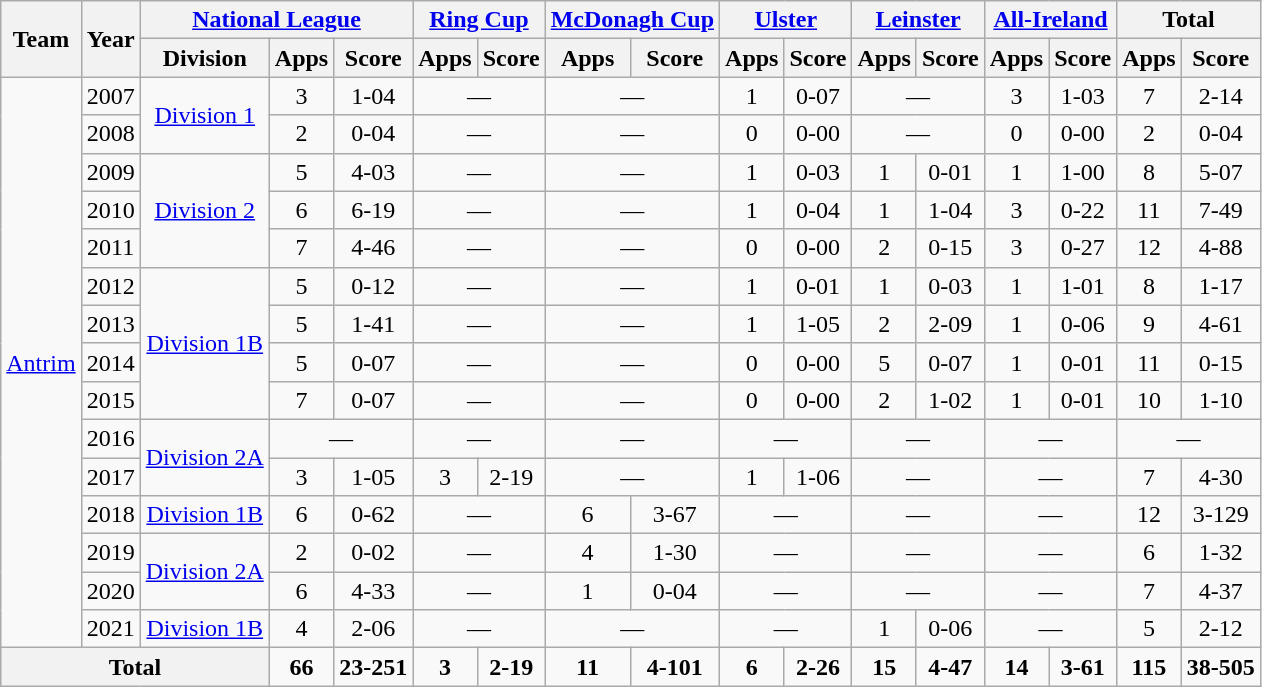<table class="wikitable" style="text-align:center">
<tr>
<th rowspan="2">Team</th>
<th rowspan="2">Year</th>
<th colspan="3"><a href='#'>National League</a></th>
<th colspan="2"><a href='#'>Ring Cup</a></th>
<th colspan="2"><a href='#'>McDonagh Cup</a></th>
<th colspan="2"><a href='#'>Ulster</a></th>
<th colspan="2"><a href='#'>Leinster</a></th>
<th colspan="2"><a href='#'>All-Ireland</a></th>
<th colspan="2">Total</th>
</tr>
<tr>
<th>Division</th>
<th>Apps</th>
<th>Score</th>
<th>Apps</th>
<th>Score</th>
<th>Apps</th>
<th>Score</th>
<th>Apps</th>
<th>Score</th>
<th>Apps</th>
<th>Score</th>
<th>Apps</th>
<th>Score</th>
<th>Apps</th>
<th>Score</th>
</tr>
<tr>
<td rowspan="15"><a href='#'>Antrim</a></td>
<td>2007</td>
<td rowspan="2"><a href='#'>Division 1</a></td>
<td>3</td>
<td>1-04</td>
<td colspan=2>—</td>
<td colspan=2>—</td>
<td>1</td>
<td>0-07</td>
<td colspan=2>—</td>
<td>3</td>
<td>1-03</td>
<td>7</td>
<td>2-14</td>
</tr>
<tr>
<td>2008</td>
<td>2</td>
<td>0-04</td>
<td colspan=2>—</td>
<td colspan=2>—</td>
<td>0</td>
<td>0-00</td>
<td colspan=2>—</td>
<td>0</td>
<td>0-00</td>
<td>2</td>
<td>0-04</td>
</tr>
<tr>
<td>2009</td>
<td rowspan="3"><a href='#'>Division 2</a></td>
<td>5</td>
<td>4-03</td>
<td colspan=2>—</td>
<td colspan=2>—</td>
<td>1</td>
<td>0-03</td>
<td>1</td>
<td>0-01</td>
<td>1</td>
<td>1-00</td>
<td>8</td>
<td>5-07</td>
</tr>
<tr>
<td>2010</td>
<td>6</td>
<td>6-19</td>
<td colspan=2>—</td>
<td colspan=2>—</td>
<td>1</td>
<td>0-04</td>
<td>1</td>
<td>1-04</td>
<td>3</td>
<td>0-22</td>
<td>11</td>
<td>7-49</td>
</tr>
<tr>
<td>2011</td>
<td>7</td>
<td>4-46</td>
<td colspan=2>—</td>
<td colspan=2>—</td>
<td>0</td>
<td>0-00</td>
<td>2</td>
<td>0-15</td>
<td>3</td>
<td>0-27</td>
<td>12</td>
<td>4-88</td>
</tr>
<tr>
<td>2012</td>
<td rowspan="4"><a href='#'>Division 1B</a></td>
<td>5</td>
<td>0-12</td>
<td colspan=2>—</td>
<td colspan=2>—</td>
<td>1</td>
<td>0-01</td>
<td>1</td>
<td>0-03</td>
<td>1</td>
<td>1-01</td>
<td>8</td>
<td>1-17</td>
</tr>
<tr>
<td>2013</td>
<td>5</td>
<td>1-41</td>
<td colspan=2>—</td>
<td colspan=2>—</td>
<td>1</td>
<td>1-05</td>
<td>2</td>
<td>2-09</td>
<td>1</td>
<td>0-06</td>
<td>9</td>
<td>4-61</td>
</tr>
<tr>
<td>2014</td>
<td>5</td>
<td>0-07</td>
<td colspan=2>—</td>
<td colspan=2>—</td>
<td>0</td>
<td>0-00</td>
<td>5</td>
<td>0-07</td>
<td>1</td>
<td>0-01</td>
<td>11</td>
<td>0-15</td>
</tr>
<tr>
<td>2015</td>
<td>7</td>
<td>0-07</td>
<td colspan=2>—</td>
<td colspan=2>—</td>
<td>0</td>
<td>0-00</td>
<td>2</td>
<td>1-02</td>
<td>1</td>
<td>0-01</td>
<td>10</td>
<td>1-10</td>
</tr>
<tr>
<td>2016</td>
<td rowspan="2"><a href='#'>Division 2A</a></td>
<td colspan=2>—</td>
<td colspan=2>—</td>
<td colspan=2>—</td>
<td colspan=2>—</td>
<td colspan=2>—</td>
<td colspan=2>—</td>
<td colspan=2>—</td>
</tr>
<tr>
<td>2017</td>
<td>3</td>
<td>1-05</td>
<td>3</td>
<td>2-19</td>
<td colspan=2>—</td>
<td>1</td>
<td>1-06</td>
<td colspan=2>—</td>
<td colspan=2>—</td>
<td>7</td>
<td>4-30</td>
</tr>
<tr>
<td>2018</td>
<td rowspan="1"><a href='#'>Division 1B</a></td>
<td>6</td>
<td>0-62</td>
<td colspan=2>—</td>
<td>6</td>
<td>3-67</td>
<td colspan=2>—</td>
<td colspan=2>—</td>
<td colspan=2>—</td>
<td>12</td>
<td>3-129</td>
</tr>
<tr>
<td>2019</td>
<td rowspan="2"><a href='#'>Division 2A</a></td>
<td>2</td>
<td>0-02</td>
<td colspan=2>—</td>
<td>4</td>
<td>1-30</td>
<td colspan=2>—</td>
<td colspan=2>—</td>
<td colspan=2>—</td>
<td>6</td>
<td>1-32</td>
</tr>
<tr>
<td>2020</td>
<td>6</td>
<td>4-33</td>
<td colspan=2>—</td>
<td>1</td>
<td>0-04</td>
<td colspan=2>—</td>
<td colspan=2>—</td>
<td colspan=2>—</td>
<td>7</td>
<td>4-37</td>
</tr>
<tr>
<td>2021</td>
<td rowspan="1"><a href='#'>Division 1B</a></td>
<td>4</td>
<td>2-06</td>
<td colspan=2>—</td>
<td colspan=2>—</td>
<td colspan=2>—</td>
<td>1</td>
<td>0-06</td>
<td colspan=2>—</td>
<td>5</td>
<td>2-12</td>
</tr>
<tr>
<th colspan="3">Total</th>
<td><strong>66</strong></td>
<td><strong>23-251</strong></td>
<td><strong>3</strong></td>
<td><strong>2-19</strong></td>
<td><strong>11</strong></td>
<td><strong>4-101</strong></td>
<td><strong>6</strong></td>
<td><strong>2-26</strong></td>
<td><strong>15</strong></td>
<td><strong>4-47</strong></td>
<td><strong>14</strong></td>
<td><strong>3-61</strong></td>
<td><strong>115</strong></td>
<td><strong>38-505</strong></td>
</tr>
</table>
